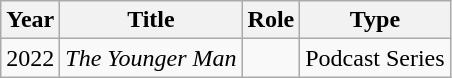<table class="wikitable">
<tr>
<th>Year</th>
<th>Title</th>
<th>Role</th>
<th>Type</th>
</tr>
<tr>
<td>2022</td>
<td><em>The Younger Man</em></td>
<td></td>
<td>Podcast Series</td>
</tr>
</table>
